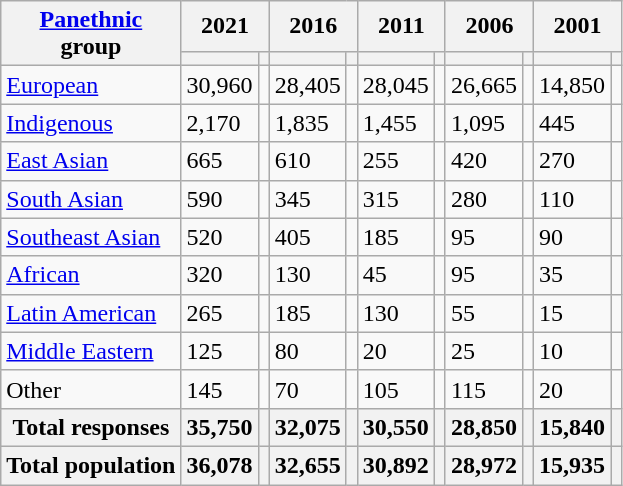<table class="wikitable collapsible sortable">
<tr>
<th rowspan="2"><a href='#'>Panethnic</a><br>group</th>
<th colspan="2">2021</th>
<th colspan="2">2016</th>
<th colspan="2">2011</th>
<th colspan="2">2006</th>
<th colspan="2">2001</th>
</tr>
<tr>
<th><a href='#'></a></th>
<th></th>
<th></th>
<th></th>
<th></th>
<th></th>
<th></th>
<th></th>
<th></th>
<th></th>
</tr>
<tr>
<td><a href='#'>European</a></td>
<td>30,960</td>
<td></td>
<td>28,405</td>
<td></td>
<td>28,045</td>
<td></td>
<td>26,665</td>
<td></td>
<td>14,850</td>
<td></td>
</tr>
<tr>
<td><a href='#'>Indigenous</a></td>
<td>2,170</td>
<td></td>
<td>1,835</td>
<td></td>
<td>1,455</td>
<td></td>
<td>1,095</td>
<td></td>
<td>445</td>
<td></td>
</tr>
<tr>
<td><a href='#'>East Asian</a></td>
<td>665</td>
<td></td>
<td>610</td>
<td></td>
<td>255</td>
<td></td>
<td>420</td>
<td></td>
<td>270</td>
<td></td>
</tr>
<tr>
<td><a href='#'>South Asian</a></td>
<td>590</td>
<td></td>
<td>345</td>
<td></td>
<td>315</td>
<td></td>
<td>280</td>
<td></td>
<td>110</td>
<td></td>
</tr>
<tr>
<td><a href='#'>Southeast Asian</a></td>
<td>520</td>
<td></td>
<td>405</td>
<td></td>
<td>185</td>
<td></td>
<td>95</td>
<td></td>
<td>90</td>
<td></td>
</tr>
<tr>
<td><a href='#'>African</a></td>
<td>320</td>
<td></td>
<td>130</td>
<td></td>
<td>45</td>
<td></td>
<td>95</td>
<td></td>
<td>35</td>
<td></td>
</tr>
<tr>
<td><a href='#'>Latin American</a></td>
<td>265</td>
<td></td>
<td>185</td>
<td></td>
<td>130</td>
<td></td>
<td>55</td>
<td></td>
<td>15</td>
<td></td>
</tr>
<tr>
<td><a href='#'>Middle Eastern</a></td>
<td>125</td>
<td></td>
<td>80</td>
<td></td>
<td>20</td>
<td></td>
<td>25</td>
<td></td>
<td>10</td>
<td></td>
</tr>
<tr>
<td>Other</td>
<td>145</td>
<td></td>
<td>70</td>
<td></td>
<td>105</td>
<td></td>
<td>115</td>
<td></td>
<td>20</td>
<td></td>
</tr>
<tr>
<th>Total responses</th>
<th>35,750</th>
<th></th>
<th>32,075</th>
<th></th>
<th>30,550</th>
<th></th>
<th>28,850</th>
<th></th>
<th>15,840</th>
<th></th>
</tr>
<tr>
<th>Total population</th>
<th>36,078</th>
<th></th>
<th>32,655</th>
<th></th>
<th>30,892</th>
<th></th>
<th>28,972</th>
<th></th>
<th>15,935</th>
<th></th>
</tr>
</table>
